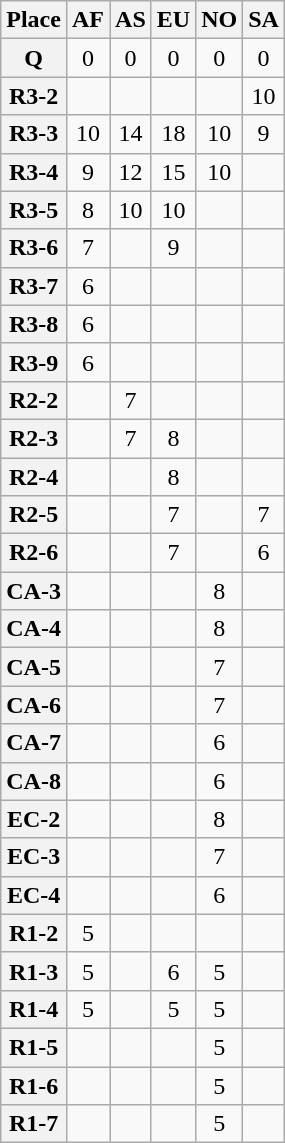<table class="wikitable sortable" style="text-align: center; font-size: 100%; ">
<tr>
<th>Place</th>
<th>AF</th>
<th>AS</th>
<th>EU</th>
<th>NO</th>
<th>SA</th>
</tr>
<tr>
<th>Q</th>
<td>0</td>
<td>0</td>
<td>0</td>
<td>0</td>
<td>0</td>
</tr>
<tr>
<th>R3-2</th>
<td></td>
<td></td>
<td></td>
<td></td>
<td>10</td>
</tr>
<tr>
<th>R3-3</th>
<td>10</td>
<td>14</td>
<td>18</td>
<td>10</td>
<td>9</td>
</tr>
<tr>
<th>R3-4</th>
<td>9</td>
<td>12</td>
<td>15</td>
<td>10</td>
<td></td>
</tr>
<tr>
<th>R3-5</th>
<td>8</td>
<td>10</td>
<td>10</td>
<td></td>
<td></td>
</tr>
<tr>
<th>R3-6</th>
<td>7</td>
<td></td>
<td>9</td>
<td></td>
<td></td>
</tr>
<tr>
<th>R3-7</th>
<td>6</td>
<td></td>
<td></td>
<td></td>
<td></td>
</tr>
<tr>
<th>R3-8</th>
<td>6</td>
<td></td>
<td></td>
<td></td>
<td></td>
</tr>
<tr>
<th>R3-9</th>
<td>6</td>
<td></td>
<td></td>
<td></td>
<td></td>
</tr>
<tr>
<th>R2-2</th>
<td></td>
<td>7</td>
<td></td>
<td></td>
<td></td>
</tr>
<tr>
<th>R2-3</th>
<td></td>
<td>7</td>
<td>8</td>
<td></td>
<td></td>
</tr>
<tr>
<th>R2-4</th>
<td></td>
<td></td>
<td>8</td>
<td></td>
<td></td>
</tr>
<tr>
<th>R2-5</th>
<td></td>
<td></td>
<td>7</td>
<td></td>
<td>7</td>
</tr>
<tr>
<th>R2-6</th>
<td></td>
<td></td>
<td>7</td>
<td></td>
<td>6</td>
</tr>
<tr>
<th>CA-3</th>
<td></td>
<td></td>
<td></td>
<td>8</td>
<td></td>
</tr>
<tr>
<th>CA-4</th>
<td></td>
<td></td>
<td></td>
<td>8</td>
<td></td>
</tr>
<tr>
<th>CA-5</th>
<td></td>
<td></td>
<td></td>
<td>7</td>
<td></td>
</tr>
<tr>
<th>CA-6</th>
<td></td>
<td></td>
<td></td>
<td>7</td>
<td></td>
</tr>
<tr>
<th>CA-7</th>
<td></td>
<td></td>
<td></td>
<td>6</td>
<td></td>
</tr>
<tr>
<th>CA-8</th>
<td></td>
<td></td>
<td></td>
<td>6</td>
<td></td>
</tr>
<tr>
<th>EC-2</th>
<td></td>
<td></td>
<td></td>
<td>8</td>
<td></td>
</tr>
<tr>
<th>EC-3</th>
<td></td>
<td></td>
<td></td>
<td>7</td>
<td></td>
</tr>
<tr>
<th>EC-4</th>
<td></td>
<td></td>
<td></td>
<td>6</td>
<td></td>
</tr>
<tr>
<th>R1-2</th>
<td>5</td>
<td></td>
<td></td>
<td></td>
<td></td>
</tr>
<tr>
<th>R1-3</th>
<td>5</td>
<td></td>
<td>6</td>
<td>5</td>
<td></td>
</tr>
<tr>
<th>R1-4</th>
<td>5</td>
<td></td>
<td>5</td>
<td>5</td>
<td></td>
</tr>
<tr>
<th>R1-5</th>
<td></td>
<td></td>
<td></td>
<td>5</td>
<td></td>
</tr>
<tr>
<th>R1-6</th>
<td></td>
<td></td>
<td></td>
<td>5</td>
<td></td>
</tr>
<tr>
<th>R1-7</th>
<td></td>
<td></td>
<td></td>
<td>5</td>
<td></td>
</tr>
</table>
